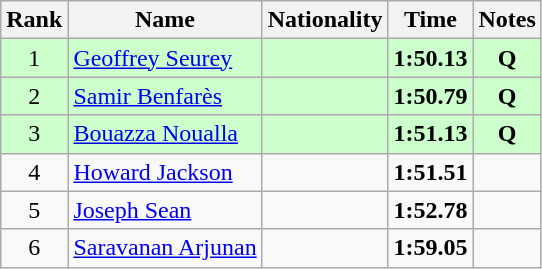<table class="wikitable sortable" style="text-align:center">
<tr>
<th>Rank</th>
<th>Name</th>
<th>Nationality</th>
<th>Time</th>
<th>Notes</th>
</tr>
<tr bgcolor=ccffcc>
<td>1</td>
<td align=left><a href='#'>Geoffrey Seurey</a></td>
<td align=left></td>
<td><strong>1:50.13</strong></td>
<td><strong>Q</strong></td>
</tr>
<tr bgcolor=ccffcc>
<td>2</td>
<td align=left><a href='#'>Samir Benfarès</a></td>
<td align=left></td>
<td><strong>1:50.79</strong></td>
<td><strong>Q</strong></td>
</tr>
<tr bgcolor=ccffcc>
<td>3</td>
<td align=left><a href='#'>Bouazza Noualla</a></td>
<td align=left></td>
<td><strong>1:51.13</strong></td>
<td><strong>Q</strong></td>
</tr>
<tr>
<td>4</td>
<td align=left><a href='#'>Howard Jackson</a></td>
<td align=left></td>
<td><strong>1:51.51</strong></td>
<td></td>
</tr>
<tr>
<td>5</td>
<td align=left><a href='#'>Joseph Sean</a></td>
<td align=left></td>
<td><strong>1:52.78</strong></td>
<td></td>
</tr>
<tr>
<td>6</td>
<td align=left><a href='#'>Saravanan Arjunan</a></td>
<td align=left></td>
<td><strong>1:59.05</strong></td>
<td></td>
</tr>
</table>
